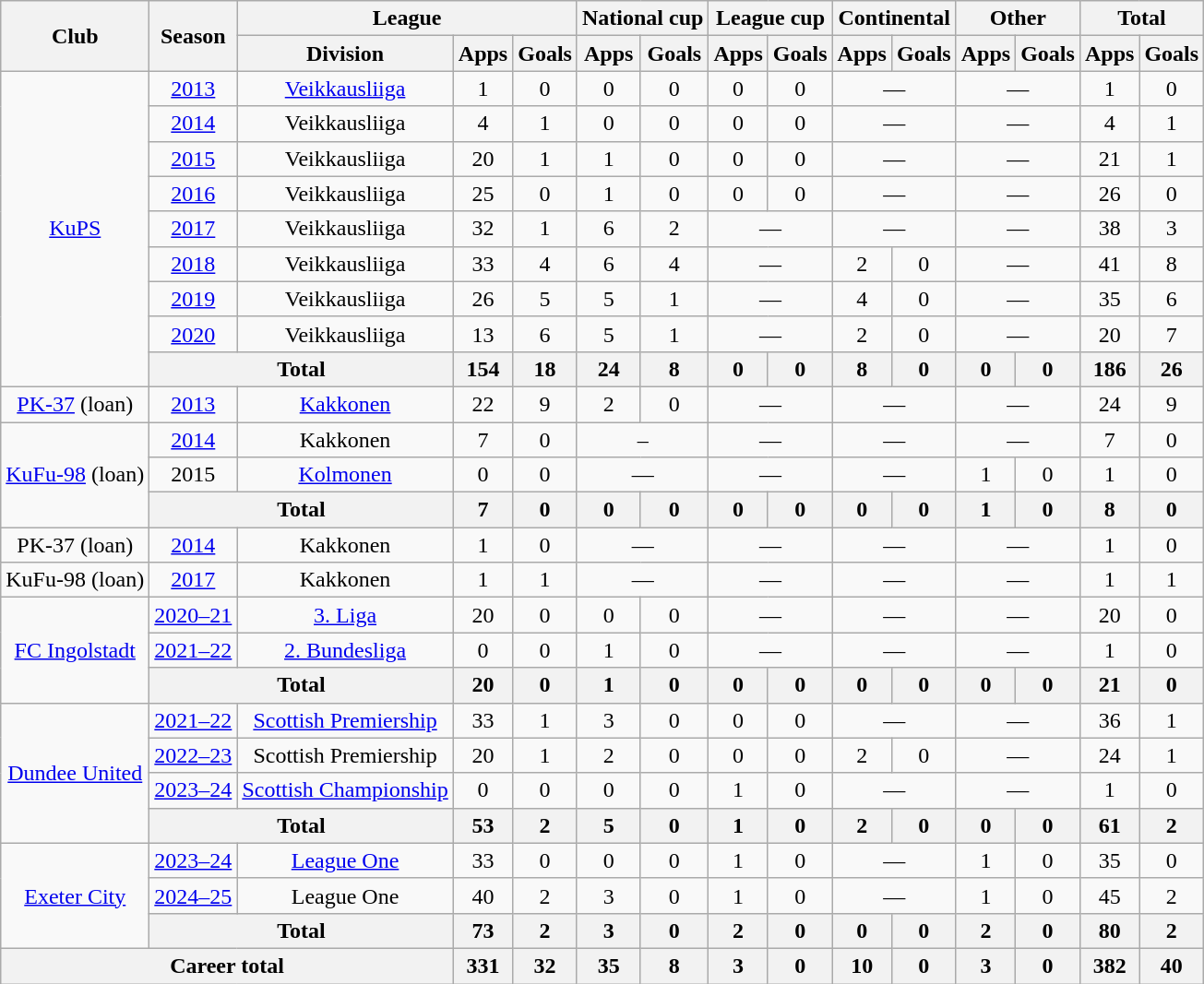<table class="wikitable" style="text-align: center;">
<tr>
<th rowspan="2">Club</th>
<th rowspan="2">Season</th>
<th colspan="3">League</th>
<th colspan="2">National cup</th>
<th colspan="2">League cup</th>
<th colspan="2">Continental</th>
<th colspan="2">Other</th>
<th colspan="2">Total</th>
</tr>
<tr>
<th>Division</th>
<th>Apps</th>
<th>Goals</th>
<th>Apps</th>
<th>Goals</th>
<th>Apps</th>
<th>Goals</th>
<th>Apps</th>
<th>Goals</th>
<th>Apps</th>
<th>Goals</th>
<th>Apps</th>
<th>Goals</th>
</tr>
<tr>
<td rowspan="9"><a href='#'>KuPS</a></td>
<td><a href='#'>2013</a></td>
<td><a href='#'>Veikkausliiga</a></td>
<td>1</td>
<td>0</td>
<td>0</td>
<td>0</td>
<td>0</td>
<td>0</td>
<td colspan="2">—</td>
<td colspan="2">—</td>
<td>1</td>
<td>0</td>
</tr>
<tr>
<td><a href='#'>2014</a></td>
<td>Veikkausliiga</td>
<td>4</td>
<td>1</td>
<td>0</td>
<td>0</td>
<td>0</td>
<td>0</td>
<td colspan="2">—</td>
<td colspan="2">—</td>
<td>4</td>
<td>1</td>
</tr>
<tr>
<td><a href='#'>2015</a></td>
<td>Veikkausliiga</td>
<td>20</td>
<td>1</td>
<td>1</td>
<td>0</td>
<td>0</td>
<td>0</td>
<td colspan="2">—</td>
<td colspan="2">—</td>
<td>21</td>
<td>1</td>
</tr>
<tr>
<td><a href='#'>2016</a></td>
<td>Veikkausliiga</td>
<td>25</td>
<td>0</td>
<td>1</td>
<td>0</td>
<td>0</td>
<td>0</td>
<td colspan="2">—</td>
<td colspan="2">—</td>
<td>26</td>
<td>0</td>
</tr>
<tr>
<td><a href='#'>2017</a></td>
<td>Veikkausliiga</td>
<td>32</td>
<td>1</td>
<td>6</td>
<td>2</td>
<td colspan="2">—</td>
<td colspan="2">—</td>
<td colspan="2">—</td>
<td>38</td>
<td>3</td>
</tr>
<tr>
<td><a href='#'>2018</a></td>
<td>Veikkausliiga</td>
<td>33</td>
<td>4</td>
<td>6</td>
<td>4</td>
<td colspan="2">—</td>
<td>2</td>
<td>0</td>
<td colspan="2">—</td>
<td>41</td>
<td>8</td>
</tr>
<tr>
<td><a href='#'>2019</a></td>
<td>Veikkausliiga</td>
<td>26</td>
<td>5</td>
<td>5</td>
<td>1</td>
<td colspan="2">—</td>
<td>4</td>
<td>0</td>
<td colspan="2">—</td>
<td>35</td>
<td>6</td>
</tr>
<tr>
<td><a href='#'>2020</a></td>
<td>Veikkausliiga</td>
<td>13</td>
<td>6</td>
<td>5</td>
<td>1</td>
<td colspan="2">—</td>
<td>2</td>
<td>0</td>
<td colspan="2">—</td>
<td>20</td>
<td>7</td>
</tr>
<tr>
<th colspan="2">Total</th>
<th>154</th>
<th>18</th>
<th>24</th>
<th>8</th>
<th>0</th>
<th>0</th>
<th>8</th>
<th>0</th>
<th>0</th>
<th>0</th>
<th>186</th>
<th>26</th>
</tr>
<tr>
<td><a href='#'>PK-37</a> (loan)</td>
<td><a href='#'>2013</a></td>
<td><a href='#'>Kakkonen</a></td>
<td>22</td>
<td>9</td>
<td>2</td>
<td>0</td>
<td colspan="2">—</td>
<td colspan="2">—</td>
<td colspan="2">—</td>
<td>24</td>
<td>9</td>
</tr>
<tr>
<td rowspan=3><a href='#'>KuFu-98</a> (loan)</td>
<td><a href='#'>2014</a></td>
<td>Kakkonen</td>
<td>7</td>
<td>0</td>
<td colspan=2>–</td>
<td colspan="2">—</td>
<td colspan="2">—</td>
<td colspan="2">—</td>
<td>7</td>
<td>0</td>
</tr>
<tr>
<td>2015</td>
<td><a href='#'>Kolmonen</a></td>
<td>0</td>
<td>0</td>
<td colspan="2">—</td>
<td colspan="2">—</td>
<td colspan="2">—</td>
<td>1</td>
<td>0</td>
<td>1</td>
<td>0</td>
</tr>
<tr>
<th colspan=2>Total</th>
<th>7</th>
<th>0</th>
<th>0</th>
<th>0</th>
<th>0</th>
<th>0</th>
<th>0</th>
<th>0</th>
<th>1</th>
<th>0</th>
<th>8</th>
<th>0</th>
</tr>
<tr>
<td>PK-37 (loan)</td>
<td><a href='#'>2014</a></td>
<td>Kakkonen</td>
<td>1</td>
<td>0</td>
<td colspan="2">—</td>
<td colspan="2">—</td>
<td colspan="2">—</td>
<td colspan="2">—</td>
<td>1</td>
<td>0</td>
</tr>
<tr>
<td>KuFu-98 (loan)</td>
<td><a href='#'>2017</a></td>
<td>Kakkonen</td>
<td>1</td>
<td>1</td>
<td colspan="2">—</td>
<td colspan="2">—</td>
<td colspan="2">—</td>
<td colspan="2">—</td>
<td>1</td>
<td>1</td>
</tr>
<tr>
<td rowspan="3"><a href='#'>FC Ingolstadt</a></td>
<td><a href='#'>2020–21</a></td>
<td><a href='#'>3. Liga</a></td>
<td>20</td>
<td>0</td>
<td>0</td>
<td>0</td>
<td colspan="2">—</td>
<td colspan="2">—</td>
<td colspan="2">—</td>
<td>20</td>
<td>0</td>
</tr>
<tr>
<td><a href='#'>2021–22</a></td>
<td><a href='#'>2. Bundesliga</a></td>
<td>0</td>
<td>0</td>
<td>1</td>
<td>0</td>
<td colspan="2">—</td>
<td colspan="2">—</td>
<td colspan="2">—</td>
<td>1</td>
<td>0</td>
</tr>
<tr>
<th colspan="2">Total</th>
<th>20</th>
<th>0</th>
<th>1</th>
<th>0</th>
<th>0</th>
<th>0</th>
<th>0</th>
<th>0</th>
<th>0</th>
<th>0</th>
<th>21</th>
<th>0</th>
</tr>
<tr>
<td rowspan="4"><a href='#'>Dundee United</a></td>
<td><a href='#'>2021–22</a></td>
<td><a href='#'>Scottish Premiership</a></td>
<td>33</td>
<td>1</td>
<td>3</td>
<td>0</td>
<td>0</td>
<td>0</td>
<td colspan="2">—</td>
<td colspan="2">—</td>
<td>36</td>
<td>1</td>
</tr>
<tr>
<td><a href='#'>2022–23</a></td>
<td>Scottish Premiership</td>
<td>20</td>
<td>1</td>
<td>2</td>
<td>0</td>
<td>0</td>
<td>0</td>
<td>2</td>
<td>0</td>
<td colspan="2">—</td>
<td>24</td>
<td>1</td>
</tr>
<tr>
<td><a href='#'>2023–24</a></td>
<td><a href='#'>Scottish Championship</a></td>
<td>0</td>
<td>0</td>
<td>0</td>
<td>0</td>
<td>1</td>
<td>0</td>
<td colspan="2">—</td>
<td colspan="2">—</td>
<td>1</td>
<td>0</td>
</tr>
<tr>
<th colspan="2">Total</th>
<th>53</th>
<th>2</th>
<th>5</th>
<th>0</th>
<th>1</th>
<th>0</th>
<th>2</th>
<th>0</th>
<th>0</th>
<th>0</th>
<th>61</th>
<th>2</th>
</tr>
<tr>
<td rowspan=3><a href='#'>Exeter City</a></td>
<td><a href='#'>2023–24</a></td>
<td><a href='#'>League One</a></td>
<td>33</td>
<td>0</td>
<td>0</td>
<td>0</td>
<td>1</td>
<td>0</td>
<td colspan="2">—</td>
<td>1</td>
<td>0</td>
<td>35</td>
<td>0</td>
</tr>
<tr>
<td><a href='#'>2024–25</a></td>
<td>League One</td>
<td>40</td>
<td>2</td>
<td>3</td>
<td>0</td>
<td>1</td>
<td>0</td>
<td colspan="2">—</td>
<td>1</td>
<td>0</td>
<td>45</td>
<td>2</td>
</tr>
<tr>
<th colspan="2">Total</th>
<th>73</th>
<th>2</th>
<th>3</th>
<th>0</th>
<th>2</th>
<th>0</th>
<th>0</th>
<th>0</th>
<th>2</th>
<th>0</th>
<th>80</th>
<th>2</th>
</tr>
<tr>
<th colspan="3">Career total</th>
<th>331</th>
<th>32</th>
<th>35</th>
<th>8</th>
<th>3</th>
<th>0</th>
<th>10</th>
<th>0</th>
<th>3</th>
<th>0</th>
<th>382</th>
<th>40</th>
</tr>
</table>
